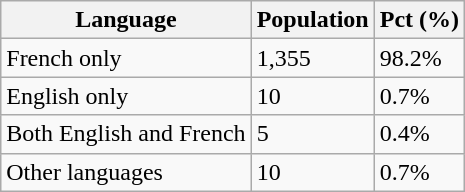<table class="wikitable">
<tr>
<th>Language</th>
<th>Population</th>
<th>Pct (%)</th>
</tr>
<tr>
<td>French only</td>
<td>1,355</td>
<td>98.2%</td>
</tr>
<tr>
<td>English only</td>
<td>10</td>
<td>0.7%</td>
</tr>
<tr>
<td>Both English and French</td>
<td>5</td>
<td>0.4%</td>
</tr>
<tr>
<td>Other languages</td>
<td>10</td>
<td>0.7%</td>
</tr>
</table>
